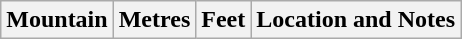<table class="wikitable sortable" style="border:1px">
<tr>
<th>Mountain</th>
<th>Metres</th>
<th>Feet</th>
<th>Location and Notes<br>


























</th>
</tr>
</table>
